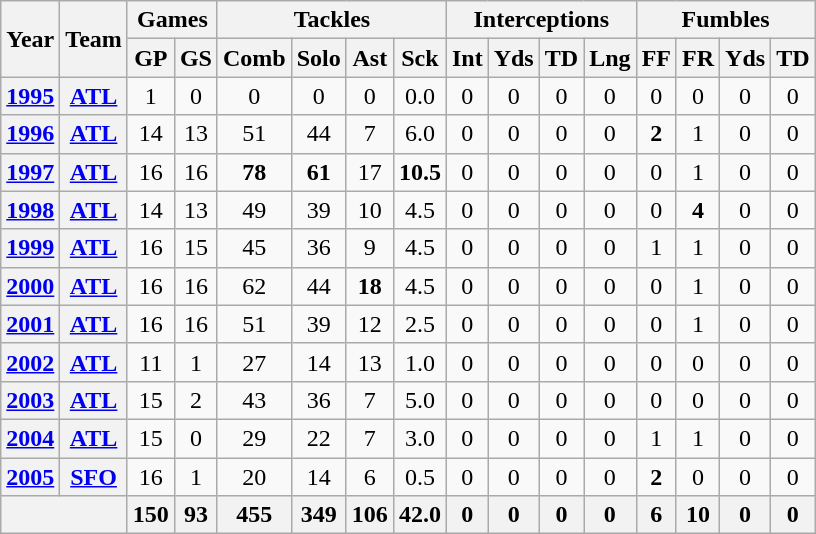<table class="wikitable" style="text-align:center">
<tr>
<th rowspan="2">Year</th>
<th rowspan="2">Team</th>
<th colspan="2">Games</th>
<th colspan="4">Tackles</th>
<th colspan="4">Interceptions</th>
<th colspan="4">Fumbles</th>
</tr>
<tr>
<th>GP</th>
<th>GS</th>
<th>Comb</th>
<th>Solo</th>
<th>Ast</th>
<th>Sck</th>
<th>Int</th>
<th>Yds</th>
<th>TD</th>
<th>Lng</th>
<th>FF</th>
<th>FR</th>
<th>Yds</th>
<th>TD</th>
</tr>
<tr>
<th><a href='#'>1995</a></th>
<th><a href='#'>ATL</a></th>
<td>1</td>
<td>0</td>
<td>0</td>
<td>0</td>
<td>0</td>
<td>0.0</td>
<td>0</td>
<td>0</td>
<td>0</td>
<td>0</td>
<td>0</td>
<td>0</td>
<td>0</td>
<td>0</td>
</tr>
<tr>
<th><a href='#'>1996</a></th>
<th><a href='#'>ATL</a></th>
<td>14</td>
<td>13</td>
<td>51</td>
<td>44</td>
<td>7</td>
<td>6.0</td>
<td>0</td>
<td>0</td>
<td>0</td>
<td>0</td>
<td><strong>2</strong></td>
<td>1</td>
<td>0</td>
<td>0</td>
</tr>
<tr>
<th><a href='#'>1997</a></th>
<th><a href='#'>ATL</a></th>
<td>16</td>
<td>16</td>
<td><strong>78</strong></td>
<td><strong>61</strong></td>
<td>17</td>
<td><strong>10.5</strong></td>
<td>0</td>
<td>0</td>
<td>0</td>
<td>0</td>
<td>0</td>
<td>1</td>
<td>0</td>
<td>0</td>
</tr>
<tr>
<th><a href='#'>1998</a></th>
<th><a href='#'>ATL</a></th>
<td>14</td>
<td>13</td>
<td>49</td>
<td>39</td>
<td>10</td>
<td>4.5</td>
<td>0</td>
<td>0</td>
<td>0</td>
<td>0</td>
<td>0</td>
<td><strong>4</strong></td>
<td>0</td>
<td>0</td>
</tr>
<tr>
<th><a href='#'>1999</a></th>
<th><a href='#'>ATL</a></th>
<td>16</td>
<td>15</td>
<td>45</td>
<td>36</td>
<td>9</td>
<td>4.5</td>
<td>0</td>
<td>0</td>
<td>0</td>
<td>0</td>
<td>1</td>
<td>1</td>
<td>0</td>
<td>0</td>
</tr>
<tr>
<th><a href='#'>2000</a></th>
<th><a href='#'>ATL</a></th>
<td>16</td>
<td>16</td>
<td>62</td>
<td>44</td>
<td><strong>18</strong></td>
<td>4.5</td>
<td>0</td>
<td>0</td>
<td>0</td>
<td>0</td>
<td>0</td>
<td>1</td>
<td>0</td>
<td>0</td>
</tr>
<tr>
<th><a href='#'>2001</a></th>
<th><a href='#'>ATL</a></th>
<td>16</td>
<td>16</td>
<td>51</td>
<td>39</td>
<td>12</td>
<td>2.5</td>
<td>0</td>
<td>0</td>
<td>0</td>
<td>0</td>
<td>0</td>
<td>1</td>
<td>0</td>
<td>0</td>
</tr>
<tr>
<th><a href='#'>2002</a></th>
<th><a href='#'>ATL</a></th>
<td>11</td>
<td>1</td>
<td>27</td>
<td>14</td>
<td>13</td>
<td>1.0</td>
<td>0</td>
<td>0</td>
<td>0</td>
<td>0</td>
<td>0</td>
<td>0</td>
<td>0</td>
<td>0</td>
</tr>
<tr>
<th><a href='#'>2003</a></th>
<th><a href='#'>ATL</a></th>
<td>15</td>
<td>2</td>
<td>43</td>
<td>36</td>
<td>7</td>
<td>5.0</td>
<td>0</td>
<td>0</td>
<td>0</td>
<td>0</td>
<td>0</td>
<td>0</td>
<td>0</td>
<td>0</td>
</tr>
<tr>
<th><a href='#'>2004</a></th>
<th><a href='#'>ATL</a></th>
<td>15</td>
<td>0</td>
<td>29</td>
<td>22</td>
<td>7</td>
<td>3.0</td>
<td>0</td>
<td>0</td>
<td>0</td>
<td>0</td>
<td>1</td>
<td>1</td>
<td>0</td>
<td>0</td>
</tr>
<tr>
<th><a href='#'>2005</a></th>
<th><a href='#'>SFO</a></th>
<td>16</td>
<td>1</td>
<td>20</td>
<td>14</td>
<td>6</td>
<td>0.5</td>
<td>0</td>
<td>0</td>
<td>0</td>
<td>0</td>
<td><strong>2</strong></td>
<td>0</td>
<td>0</td>
<td>0</td>
</tr>
<tr>
<th colspan="2"></th>
<th>150</th>
<th>93</th>
<th>455</th>
<th>349</th>
<th>106</th>
<th>42.0</th>
<th>0</th>
<th>0</th>
<th>0</th>
<th>0</th>
<th>6</th>
<th>10</th>
<th>0</th>
<th>0</th>
</tr>
</table>
